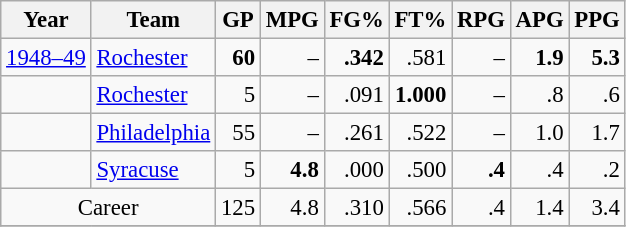<table class="wikitable sortable" style="font-size:95%; text-align:right;">
<tr>
<th>Year</th>
<th>Team</th>
<th>GP</th>
<th>MPG</th>
<th>FG%</th>
<th>FT%</th>
<th>RPG</th>
<th>APG</th>
<th>PPG</th>
</tr>
<tr>
<td style="text-align:left;"><a href='#'>1948–49</a></td>
<td style="text-align:left;"><a href='#'>Rochester</a></td>
<td><strong>60</strong></td>
<td>–</td>
<td><strong>.342</strong></td>
<td>.581</td>
<td>–</td>
<td><strong>1.9</strong></td>
<td><strong>5.3</strong></td>
</tr>
<tr>
<td style="text-align:left;"></td>
<td style="text-align:left;"><a href='#'>Rochester</a></td>
<td>5</td>
<td>–</td>
<td>.091</td>
<td><strong>1.000</strong></td>
<td>–</td>
<td>.8</td>
<td>.6</td>
</tr>
<tr>
<td style="text-align:left;"></td>
<td style="text-align:left;"><a href='#'>Philadelphia</a></td>
<td>55</td>
<td>–</td>
<td>.261</td>
<td>.522</td>
<td>–</td>
<td>1.0</td>
<td>1.7</td>
</tr>
<tr>
<td style="text-align:left;"></td>
<td style="text-align:left;"><a href='#'>Syracuse</a></td>
<td>5</td>
<td><strong>4.8</strong></td>
<td>.000</td>
<td>.500</td>
<td><strong>.4</strong></td>
<td>.4</td>
<td>.2</td>
</tr>
<tr>
<td style="text-align:center;" colspan="2">Career</td>
<td>125</td>
<td>4.8</td>
<td>.310</td>
<td>.566</td>
<td>.4</td>
<td>1.4</td>
<td>3.4</td>
</tr>
<tr>
</tr>
</table>
